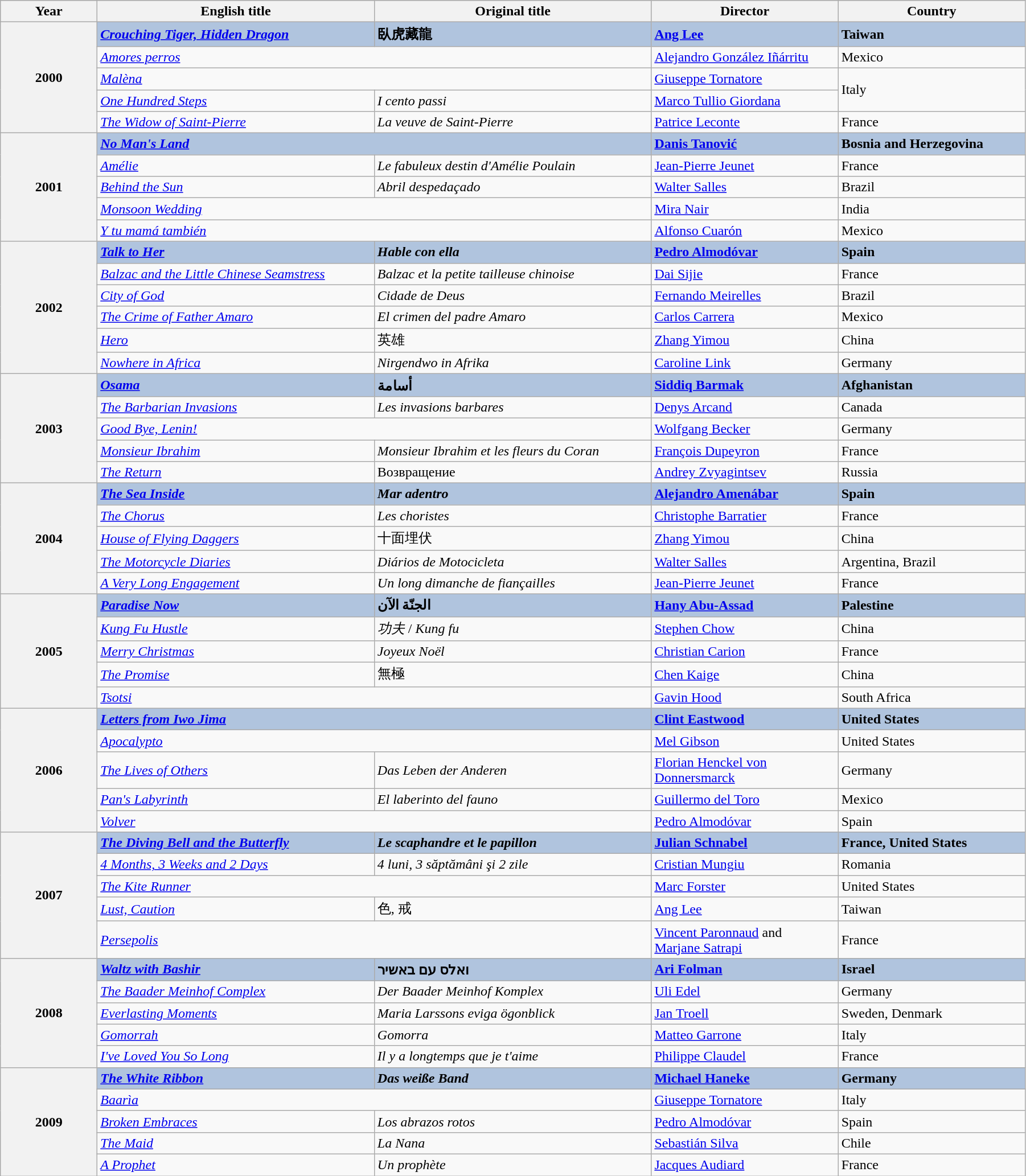<table class="wikitable sortable" width="95%" cellpadding="5">
<tr bgcolor="#CCCCCC">
<th width="100">Year</th>
<th width="300">English title</th>
<th width="300">Original title</th>
<th width="200">Director</th>
<th width="200">Country</th>
</tr>
<tr>
<th rowspan="5" style="text-align:center;">2000</th>
<td style="background:#B0C4DE;"><strong><em><a href='#'>Crouching Tiger, Hidden Dragon</a></em></strong></td>
<td style="background:#B0C4DE;"><strong>臥虎藏龍</strong></td>
<td style="background:#B0C4DE;"><strong><a href='#'>Ang Lee</a></strong></td>
<td style="background:#B0C4DE;"><strong>Taiwan</strong></td>
</tr>
<tr>
<td colspan="2"><em><a href='#'>Amores perros</a></em></td>
<td><a href='#'>Alejandro González Iñárritu</a></td>
<td>Mexico</td>
</tr>
<tr>
<td colspan="2"><em><a href='#'>Malèna</a></em></td>
<td><a href='#'>Giuseppe Tornatore</a></td>
<td rowspan="2">Italy</td>
</tr>
<tr>
<td><em><a href='#'>One Hundred Steps</a></em></td>
<td><em>I cento passi</em></td>
<td><a href='#'>Marco Tullio Giordana</a></td>
</tr>
<tr>
<td><em><a href='#'>The Widow of Saint-Pierre</a></em></td>
<td><em>La veuve de Saint-Pierre</em></td>
<td><a href='#'>Patrice Leconte</a></td>
<td>France</td>
</tr>
<tr>
<th rowspan="5" style="text-align:center;">2001</th>
<td colspan="2" style="background:#B0C4DE;"><strong><em><a href='#'>No Man's Land</a></em></strong></td>
<td style="background:#B0C4DE;"><strong><a href='#'>Danis Tanović</a></strong></td>
<td style="background:#B0C4DE;"><strong>Bosnia and Herzegovina</strong></td>
</tr>
<tr>
<td><em><a href='#'>Amélie</a></em></td>
<td><em>Le fabuleux destin d'Amélie Poulain</em></td>
<td><a href='#'>Jean-Pierre Jeunet</a></td>
<td>France</td>
</tr>
<tr>
<td><em><a href='#'>Behind the Sun</a></em></td>
<td><em>Abril despedaçado</em></td>
<td><a href='#'>Walter Salles</a></td>
<td>Brazil</td>
</tr>
<tr>
<td colspan="2"><em><a href='#'>Monsoon Wedding</a></em></td>
<td><a href='#'>Mira Nair</a></td>
<td>India</td>
</tr>
<tr>
<td colspan="2"><em><a href='#'>Y tu mamá también</a></em></td>
<td><a href='#'>Alfonso Cuarón</a></td>
<td>Mexico</td>
</tr>
<tr>
<th rowspan="6" style="text-align:center;">2002</th>
<td style="background:#B0C4DE;"><strong><em><a href='#'>Talk to Her</a></em></strong></td>
<td style="background:#B0C4DE;"><strong><em>Hable con ella</em></strong></td>
<td style="background:#B0C4DE;"><strong><a href='#'>Pedro Almodóvar</a></strong></td>
<td style="background:#B0C4DE;"><strong>Spain</strong></td>
</tr>
<tr>
<td><em><a href='#'>Balzac and the Little Chinese Seamstress</a></em></td>
<td><em>Balzac et la petite tailleuse chinoise</em></td>
<td><a href='#'>Dai Sijie</a></td>
<td>France</td>
</tr>
<tr>
<td><em><a href='#'>City of God</a></em></td>
<td><em>Cidade de Deus</em></td>
<td><a href='#'>Fernando Meirelles</a></td>
<td>Brazil</td>
</tr>
<tr>
<td><em><a href='#'>The Crime of Father Amaro</a></em></td>
<td><em>El crimen del padre Amaro</em></td>
<td><a href='#'>Carlos Carrera</a></td>
<td>Mexico</td>
</tr>
<tr>
<td><em><a href='#'>Hero</a></em></td>
<td>英雄</td>
<td><a href='#'>Zhang Yimou</a></td>
<td>China</td>
</tr>
<tr>
<td><em><a href='#'>Nowhere in Africa</a></em></td>
<td><em>Nirgendwo in Afrika</em></td>
<td><a href='#'>Caroline Link</a></td>
<td>Germany</td>
</tr>
<tr>
<th rowspan="5" style="text-align:center;">2003</th>
<td style="background:#B0C4DE;"><strong><em><a href='#'>Osama</a></em></strong></td>
<td style="background:#B0C4DE;"><strong>أسامة</strong></td>
<td style="background:#B0C4DE;"><strong><a href='#'>Siddiq Barmak</a></strong></td>
<td style="background:#B0C4DE;"><strong>Afghanistan</strong></td>
</tr>
<tr>
<td><em><a href='#'>The Barbarian Invasions</a></em></td>
<td><em>Les invasions barbares</em></td>
<td><a href='#'>Denys Arcand</a></td>
<td>Canada</td>
</tr>
<tr>
<td colspan="2"><em><a href='#'>Good Bye, Lenin!</a></em></td>
<td><a href='#'>Wolfgang Becker</a></td>
<td>Germany</td>
</tr>
<tr>
<td><em><a href='#'>Monsieur Ibrahim</a></em></td>
<td><em>Monsieur Ibrahim et les fleurs du Coran</em></td>
<td><a href='#'>François Dupeyron</a></td>
<td>France</td>
</tr>
<tr>
<td><em><a href='#'>The Return</a></em></td>
<td>Возвращение</td>
<td><a href='#'>Andrey Zvyagintsev</a></td>
<td>Russia</td>
</tr>
<tr>
<th rowspan="5" style="text-align:center;">2004</th>
<td style="background:#B0C4DE;"><strong><em><a href='#'>The Sea Inside</a></em></strong></td>
<td style="background:#B0C4DE;"><strong><em>Mar adentro</em></strong></td>
<td style="background:#B0C4DE;"><strong><a href='#'>Alejandro Amenábar</a></strong></td>
<td style="background:#B0C4DE;"><strong>Spain</strong></td>
</tr>
<tr>
<td><em><a href='#'>The Chorus</a></em></td>
<td><em>Les choristes</em></td>
<td><a href='#'>Christophe Barratier</a></td>
<td>France</td>
</tr>
<tr>
<td><em><a href='#'>House of Flying Daggers</a></em></td>
<td>十面埋伏</td>
<td><a href='#'>Zhang Yimou</a></td>
<td>China</td>
</tr>
<tr>
<td><em><a href='#'>The Motorcycle Diaries</a></em></td>
<td><em>Diários de Motocicleta</em></td>
<td><a href='#'>Walter Salles</a></td>
<td>Argentina, Brazil</td>
</tr>
<tr>
<td><em><a href='#'>A Very Long Engagement</a></em></td>
<td><em>Un long dimanche de fiançailles</em></td>
<td><a href='#'>Jean-Pierre Jeunet</a></td>
<td>France</td>
</tr>
<tr>
<th rowspan="5" style="text-align:center;">2005</th>
<td style="background:#B0C4DE;"><strong><em><a href='#'>Paradise Now</a></em></strong></td>
<td style="background:#B0C4DE;"><strong>الجنّة الآن</strong></td>
<td style="background:#B0C4DE;"><strong><a href='#'>Hany Abu-Assad</a></strong></td>
<td style="background:#B0C4DE;"><strong>Palestine</strong></td>
</tr>
<tr>
<td><em><a href='#'>Kung Fu Hustle</a></em></td>
<td><em>功夫</em> / <em>Kung fu</em></td>
<td><a href='#'>Stephen Chow</a></td>
<td>China</td>
</tr>
<tr>
<td><em><a href='#'>Merry Christmas</a></em></td>
<td><em>Joyeux Noël</em></td>
<td><a href='#'>Christian Carion</a></td>
<td>France</td>
</tr>
<tr>
<td><em><a href='#'>The Promise</a></em></td>
<td>無極</td>
<td><a href='#'>Chen Kaige</a></td>
<td>China</td>
</tr>
<tr>
<td colspan="2"><em><a href='#'>Tsotsi</a></em></td>
<td><a href='#'>Gavin Hood</a></td>
<td>South Africa</td>
</tr>
<tr>
<th rowspan="5" style="text-align:center;">2006</th>
<td colspan="2" style="background:#B0C4DE;"><strong><em><a href='#'>Letters from Iwo Jima</a></em></strong></td>
<td style="background:#B0C4DE;"><strong><a href='#'>Clint Eastwood</a></strong></td>
<td style="background:#B0C4DE;"><strong>United States</strong></td>
</tr>
<tr>
<td colspan="2"><em><a href='#'>Apocalypto</a></em></td>
<td><a href='#'>Mel Gibson</a></td>
<td>United States</td>
</tr>
<tr>
<td><em><a href='#'>The Lives of Others</a></em></td>
<td><em>Das Leben der Anderen</em></td>
<td><a href='#'>Florian Henckel von Donnersmarck</a></td>
<td>Germany</td>
</tr>
<tr>
<td><em><a href='#'>Pan's Labyrinth</a></em></td>
<td><em>El laberinto del fauno</em></td>
<td><a href='#'>Guillermo del Toro</a></td>
<td>Mexico</td>
</tr>
<tr>
<td colspan="2"><em><a href='#'>Volver</a></em></td>
<td><a href='#'>Pedro Almodóvar</a></td>
<td>Spain</td>
</tr>
<tr>
<th rowspan="5" style="text-align:center;">2007</th>
<td style="background:#B0C4DE;"><strong><em><a href='#'>The Diving Bell and the Butterfly</a></em></strong></td>
<td style="background:#B0C4DE;"><strong><em>Le scaphandre et le papillon</em></strong></td>
<td style="background:#B0C4DE;"><strong><a href='#'>Julian Schnabel</a></strong></td>
<td style="background:#B0C4DE;"><strong>France, United States</strong></td>
</tr>
<tr>
<td><em><a href='#'>4 Months, 3 Weeks and 2 Days</a></em></td>
<td><em>4 luni, 3 săptămâni şi 2 zile</em></td>
<td><a href='#'>Cristian Mungiu</a></td>
<td>Romania</td>
</tr>
<tr>
<td colspan="2"><em><a href='#'>The Kite Runner</a></em></td>
<td><a href='#'>Marc Forster</a></td>
<td>United States</td>
</tr>
<tr>
<td><em><a href='#'>Lust, Caution</a></em></td>
<td>色, 戒</td>
<td><a href='#'>Ang Lee</a></td>
<td>Taiwan</td>
</tr>
<tr>
<td colspan="2"><em><a href='#'>Persepolis</a></em></td>
<td><a href='#'>Vincent Paronnaud</a> and<br> <a href='#'>Marjane Satrapi</a></td>
<td>France</td>
</tr>
<tr>
<th rowspan="5" style="text-align:center;">2008</th>
<td style="background:#B0C4DE;"><strong><em><a href='#'>Waltz with Bashir</a></em></strong></td>
<td style="background:#B0C4DE;"><strong>ואלס עם באשיר</strong></td>
<td style="background:#B0C4DE;"><strong><a href='#'>Ari Folman</a></strong></td>
<td style="background:#B0C4DE;"><strong>Israel</strong></td>
</tr>
<tr>
<td><em><a href='#'>The Baader Meinhof Complex</a></em></td>
<td><em>Der Baader Meinhof Komplex</em></td>
<td><a href='#'>Uli Edel</a></td>
<td>Germany</td>
</tr>
<tr>
<td><em><a href='#'>Everlasting Moments</a></em></td>
<td><em>Maria Larssons eviga ögonblick</em></td>
<td><a href='#'>Jan Troell</a></td>
<td>Sweden, Denmark</td>
</tr>
<tr>
<td><em><a href='#'>Gomorrah</a></em></td>
<td><em>Gomorra</em></td>
<td><a href='#'>Matteo Garrone</a></td>
<td>Italy</td>
</tr>
<tr>
<td><em><a href='#'>I've Loved You So Long</a></em></td>
<td><em>Il y a longtemps que je t'aime</em></td>
<td><a href='#'>Philippe Claudel</a></td>
<td>France</td>
</tr>
<tr>
<th rowspan="5" style="text-align:center;">2009</th>
<td style="background:#B0C4DE;"><strong><em><a href='#'>The White Ribbon</a></em></strong></td>
<td style="background:#B0C4DE;"><strong><em>Das weiße Band</em></strong></td>
<td style="background:#B0C4DE;"><strong><a href='#'>Michael Haneke</a></strong></td>
<td style="background:#B0C4DE;"><strong>Germany</strong></td>
</tr>
<tr>
<td colspan="2"><em><a href='#'>Baarìa</a></em></td>
<td><a href='#'>Giuseppe Tornatore</a></td>
<td>Italy</td>
</tr>
<tr>
<td><em><a href='#'>Broken Embraces</a></em></td>
<td><em>Los abrazos rotos</em></td>
<td><a href='#'>Pedro Almodóvar</a></td>
<td>Spain</td>
</tr>
<tr>
<td><em><a href='#'>The Maid</a></em></td>
<td><em>La Nana</em></td>
<td><a href='#'>Sebastián Silva</a></td>
<td>Chile</td>
</tr>
<tr>
<td><em><a href='#'>A Prophet</a></em></td>
<td><em>Un prophète</em></td>
<td><a href='#'>Jacques Audiard</a></td>
<td>France</td>
</tr>
</table>
